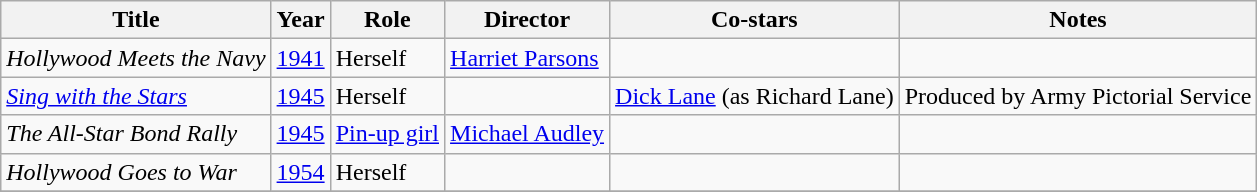<table class="wikitable sortable plainrowheaders">
<tr>
<th scope="col">Title</th>
<th scope="col">Year</th>
<th scope="col">Role</th>
<th scope="col">Director</th>
<th scope="col" class="unsortable">Co-stars</th>
<th scope="col" class="unsortable">Notes</th>
</tr>
<tr>
<td><em>Hollywood Meets the Navy</em></td>
<td align="center"><a href='#'>1941</a></td>
<td>Herself</td>
<td><a href='#'>Harriet Parsons</a></td>
<td></td>
<td></td>
</tr>
<tr>
<td><em><a href='#'>Sing with the Stars</a></em></td>
<td align="center"><a href='#'>1945</a></td>
<td>Herself</td>
<td></td>
<td><a href='#'>Dick Lane</a> (as Richard Lane)</td>
<td>Produced by Army Pictorial Service</td>
</tr>
<tr>
<td><em>The All-Star Bond Rally</em></td>
<td align="center"><a href='#'>1945</a></td>
<td><a href='#'>Pin-up girl</a></td>
<td><a href='#'>Michael Audley</a></td>
<td></td>
<td></td>
</tr>
<tr>
<td><em>Hollywood Goes to War</em></td>
<td align="center"><a href='#'>1954</a></td>
<td>Herself</td>
<td></td>
<td></td>
<td></td>
</tr>
<tr>
</tr>
</table>
